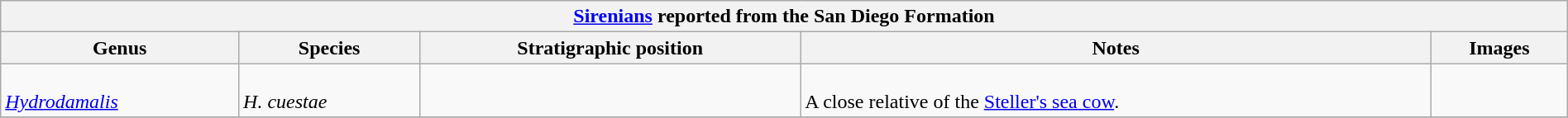<table class="wikitable" align="center" width="100%">
<tr>
<th colspan="5" align="center"><strong><a href='#'>Sirenians</a> reported from the San Diego Formation</strong></th>
</tr>
<tr>
<th>Genus</th>
<th>Species</th>
<th>Stratigraphic position</th>
<th>Notes</th>
<th>Images</th>
</tr>
<tr>
<td><br><em><a href='#'>Hydrodamalis</a></em></td>
<td><br><em>H. cuestae</em></td>
<td></td>
<td><br>A close relative of the <a href='#'>Steller's sea cow</a>.</td>
<td></td>
</tr>
<tr>
</tr>
</table>
